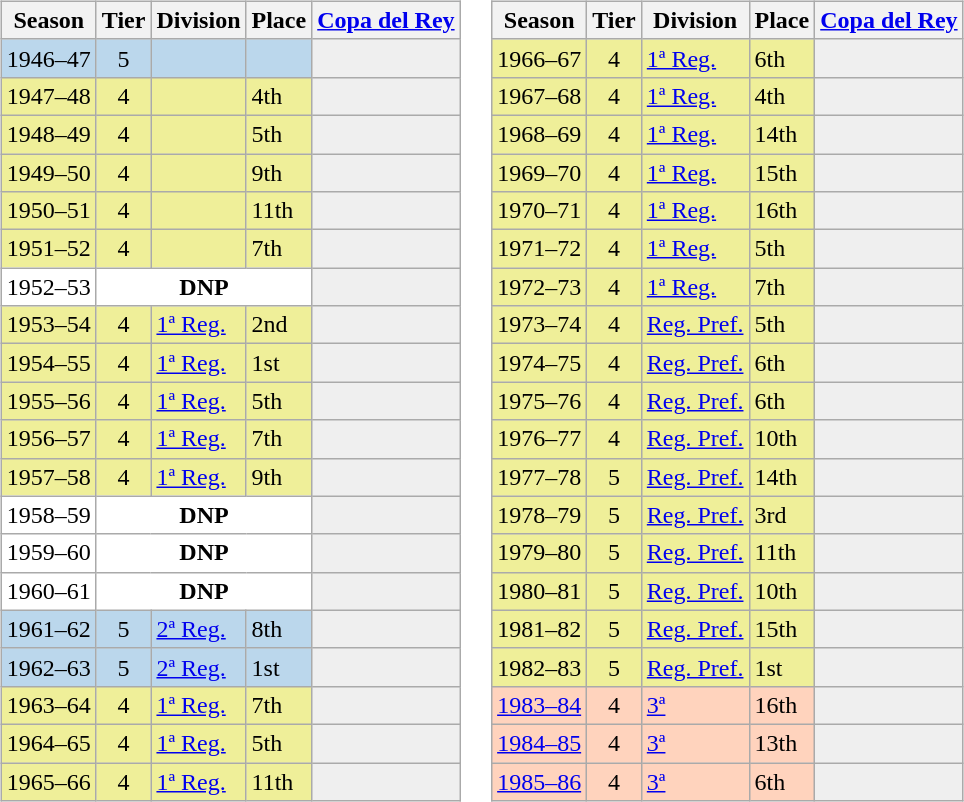<table>
<tr>
<td valign="top" width=0%><br><table class="wikitable">
<tr style="background:#f0f6fa;">
<th>Season</th>
<th>Tier</th>
<th>Division</th>
<th>Place</th>
<th><a href='#'>Copa del Rey</a></th>
</tr>
<tr>
<td style="background:#BBD7EC;">1946–47</td>
<td style="background:#BBD7EC;" align="center">5</td>
<td style="background:#BBD7EC;"></td>
<td style="background:#BBD7EC;"></td>
<th style="background:#efefef;"></th>
</tr>
<tr>
<td style="background:#EFEF99;">1947–48</td>
<td style="background:#EFEF99;" align="center">4</td>
<td style="background:#EFEF99;"></td>
<td style="background:#EFEF99;">4th</td>
<th style="background:#efefef;"></th>
</tr>
<tr>
<td style="background:#EFEF99;">1948–49</td>
<td style="background:#EFEF99;" align="center">4</td>
<td style="background:#EFEF99;"></td>
<td style="background:#EFEF99;">5th</td>
<th style="background:#efefef;"></th>
</tr>
<tr>
<td style="background:#EFEF99;">1949–50</td>
<td style="background:#EFEF99;" align="center">4</td>
<td style="background:#EFEF99;"></td>
<td style="background:#EFEF99;">9th</td>
<th style="background:#efefef;"></th>
</tr>
<tr>
<td style="background:#EFEF99;">1950–51</td>
<td style="background:#EFEF99;" align="center">4</td>
<td style="background:#EFEF99;"></td>
<td style="background:#EFEF99;">11th</td>
<th style="background:#efefef;"></th>
</tr>
<tr>
<td style="background:#EFEF99;">1951–52</td>
<td style="background:#EFEF99;" align="center">4</td>
<td style="background:#EFEF99;"></td>
<td style="background:#EFEF99;">7th</td>
<th style="background:#efefef;"></th>
</tr>
<tr>
<td style="background:#FFFFFF;">1952–53</td>
<th style="background:#FFFFFF;" colspan="3">DNP</th>
<th style="background:#efefef;"></th>
</tr>
<tr>
<td style="background:#EFEF99;">1953–54</td>
<td style="background:#EFEF99;" align="center">4</td>
<td style="background:#EFEF99;"><a href='#'>1ª Reg.</a></td>
<td style="background:#EFEF99;">2nd</td>
<th style="background:#efefef;"></th>
</tr>
<tr>
<td style="background:#EFEF99;">1954–55</td>
<td style="background:#EFEF99;" align="center">4</td>
<td style="background:#EFEF99;"><a href='#'>1ª Reg.</a></td>
<td style="background:#EFEF99;">1st</td>
<th style="background:#efefef;"></th>
</tr>
<tr>
<td style="background:#EFEF99;">1955–56</td>
<td style="background:#EFEF99;" align="center">4</td>
<td style="background:#EFEF99;"><a href='#'>1ª Reg.</a></td>
<td style="background:#EFEF99;">5th</td>
<th style="background:#efefef;"></th>
</tr>
<tr>
<td style="background:#EFEF99;">1956–57</td>
<td style="background:#EFEF99;" align="center">4</td>
<td style="background:#EFEF99;"><a href='#'>1ª Reg.</a></td>
<td style="background:#EFEF99;">7th</td>
<th style="background:#efefef;"></th>
</tr>
<tr>
<td style="background:#EFEF99;">1957–58</td>
<td style="background:#EFEF99;" align="center">4</td>
<td style="background:#EFEF99;"><a href='#'>1ª Reg.</a></td>
<td style="background:#EFEF99;">9th</td>
<th style="background:#efefef;"></th>
</tr>
<tr>
<td style="background:#FFFFFF;">1958–59</td>
<th style="background:#FFFFFF;" colspan="3">DNP</th>
<th style="background:#efefef;"></th>
</tr>
<tr>
<td style="background:#FFFFFF;">1959–60</td>
<th style="background:#FFFFFF;" colspan="3">DNP</th>
<th style="background:#efefef;"></th>
</tr>
<tr>
<td style="background:#FFFFFF;">1960–61</td>
<th style="background:#FFFFFF;" colspan="3">DNP</th>
<th style="background:#efefef;"></th>
</tr>
<tr>
<td style="background:#BBD7EC;">1961–62</td>
<td style="background:#BBD7EC;" align="center">5</td>
<td style="background:#BBD7EC;"><a href='#'>2ª Reg.</a></td>
<td style="background:#BBD7EC;">8th</td>
<th style="background:#efefef;"></th>
</tr>
<tr>
<td style="background:#BBD7EC;">1962–63</td>
<td style="background:#BBD7EC;" align="center">5</td>
<td style="background:#BBD7EC;"><a href='#'>2ª Reg.</a></td>
<td style="background:#BBD7EC;">1st</td>
<th style="background:#efefef;"></th>
</tr>
<tr>
<td style="background:#EFEF99;">1963–64</td>
<td style="background:#EFEF99;" align="center">4</td>
<td style="background:#EFEF99;"><a href='#'>1ª Reg.</a></td>
<td style="background:#EFEF99;">7th</td>
<th style="background:#efefef;"></th>
</tr>
<tr>
<td style="background:#EFEF99;">1964–65</td>
<td style="background:#EFEF99;" align="center">4</td>
<td style="background:#EFEF99;"><a href='#'>1ª Reg.</a></td>
<td style="background:#EFEF99;">5th</td>
<th style="background:#efefef;"></th>
</tr>
<tr>
<td style="background:#EFEF99;">1965–66</td>
<td style="background:#EFEF99;" align="center">4</td>
<td style="background:#EFEF99;"><a href='#'>1ª Reg.</a></td>
<td style="background:#EFEF99;">11th</td>
<th style="background:#efefef;"></th>
</tr>
</table>
</td>
<td valign="top" width=0%><br><table class="wikitable">
<tr style="background:#f0f6fa;">
<th>Season</th>
<th>Tier</th>
<th>Division</th>
<th>Place</th>
<th><a href='#'>Copa del Rey</a></th>
</tr>
<tr>
<td style="background:#EFEF99;">1966–67</td>
<td style="background:#EFEF99;" align="center">4</td>
<td style="background:#EFEF99;"><a href='#'>1ª Reg.</a></td>
<td style="background:#EFEF99;">6th</td>
<th style="background:#efefef;"></th>
</tr>
<tr>
<td style="background:#EFEF99;">1967–68</td>
<td style="background:#EFEF99;" align="center">4</td>
<td style="background:#EFEF99;"><a href='#'>1ª Reg.</a></td>
<td style="background:#EFEF99;">4th</td>
<th style="background:#efefef;"></th>
</tr>
<tr>
<td style="background:#EFEF99;">1968–69</td>
<td style="background:#EFEF99;" align="center">4</td>
<td style="background:#EFEF99;"><a href='#'>1ª Reg.</a></td>
<td style="background:#EFEF99;">14th</td>
<th style="background:#efefef;"></th>
</tr>
<tr>
<td style="background:#EFEF99;">1969–70</td>
<td style="background:#EFEF99;" align="center">4</td>
<td style="background:#EFEF99;"><a href='#'>1ª Reg.</a></td>
<td style="background:#EFEF99;">15th</td>
<th style="background:#efefef;"></th>
</tr>
<tr>
<td style="background:#EFEF99;">1970–71</td>
<td style="background:#EFEF99;" align="center">4</td>
<td style="background:#EFEF99;"><a href='#'>1ª Reg.</a></td>
<td style="background:#EFEF99;">16th</td>
<th style="background:#efefef;"></th>
</tr>
<tr>
<td style="background:#EFEF99;">1971–72</td>
<td style="background:#EFEF99;" align="center">4</td>
<td style="background:#EFEF99;"><a href='#'>1ª Reg.</a></td>
<td style="background:#EFEF99;">5th</td>
<th style="background:#efefef;"></th>
</tr>
<tr>
<td style="background:#EFEF99;">1972–73</td>
<td style="background:#EFEF99;" align="center">4</td>
<td style="background:#EFEF99;"><a href='#'>1ª Reg.</a></td>
<td style="background:#EFEF99;">7th</td>
<th style="background:#efefef;"></th>
</tr>
<tr>
<td style="background:#EFEF99;">1973–74</td>
<td style="background:#EFEF99;" align="center">4</td>
<td style="background:#EFEF99;"><a href='#'>Reg. Pref.</a></td>
<td style="background:#EFEF99;">5th</td>
<th style="background:#efefef;"></th>
</tr>
<tr>
<td style="background:#EFEF99;">1974–75</td>
<td style="background:#EFEF99;" align="center">4</td>
<td style="background:#EFEF99;"><a href='#'>Reg. Pref.</a></td>
<td style="background:#EFEF99;">6th</td>
<th style="background:#efefef;"></th>
</tr>
<tr>
<td style="background:#EFEF99;">1975–76</td>
<td style="background:#EFEF99;" align="center">4</td>
<td style="background:#EFEF99;"><a href='#'>Reg. Pref.</a></td>
<td style="background:#EFEF99;">6th</td>
<th style="background:#efefef;"></th>
</tr>
<tr>
<td style="background:#EFEF99;">1976–77</td>
<td style="background:#EFEF99;" align="center">4</td>
<td style="background:#EFEF99;"><a href='#'>Reg. Pref.</a></td>
<td style="background:#EFEF99;">10th</td>
<th style="background:#efefef;"></th>
</tr>
<tr>
<td style="background:#EFEF99;">1977–78</td>
<td style="background:#EFEF99;" align="center">5</td>
<td style="background:#EFEF99;"><a href='#'>Reg. Pref.</a></td>
<td style="background:#EFEF99;">14th</td>
<th style="background:#efefef;"></th>
</tr>
<tr>
<td style="background:#EFEF99;">1978–79</td>
<td style="background:#EFEF99;" align="center">5</td>
<td style="background:#EFEF99;"><a href='#'>Reg. Pref.</a></td>
<td style="background:#EFEF99;">3rd</td>
<th style="background:#efefef;"></th>
</tr>
<tr>
<td style="background:#EFEF99;">1979–80</td>
<td style="background:#EFEF99;" align="center">5</td>
<td style="background:#EFEF99;"><a href='#'>Reg. Pref.</a></td>
<td style="background:#EFEF99;">11th</td>
<th style="background:#efefef;"></th>
</tr>
<tr>
<td style="background:#EFEF99;">1980–81</td>
<td style="background:#EFEF99;" align="center">5</td>
<td style="background:#EFEF99;"><a href='#'>Reg. Pref.</a></td>
<td style="background:#EFEF99;">10th</td>
<th style="background:#efefef;"></th>
</tr>
<tr>
<td style="background:#EFEF99;">1981–82</td>
<td style="background:#EFEF99;" align="center">5</td>
<td style="background:#EFEF99;"><a href='#'>Reg. Pref.</a></td>
<td style="background:#EFEF99;">15th</td>
<th style="background:#efefef;"></th>
</tr>
<tr>
<td style="background:#EFEF99;">1982–83</td>
<td style="background:#EFEF99;" align="center">5</td>
<td style="background:#EFEF99;"><a href='#'>Reg. Pref.</a></td>
<td style="background:#EFEF99;">1st</td>
<th style="background:#efefef;"></th>
</tr>
<tr>
<td style="background:#FFD3BD;"><a href='#'>1983–84</a></td>
<td style="background:#FFD3BD;" align="center">4</td>
<td style="background:#FFD3BD;"><a href='#'>3ª</a></td>
<td style="background:#FFD3BD;">16th</td>
<th style="background:#efefef;"></th>
</tr>
<tr>
<td style="background:#FFD3BD;"><a href='#'>1984–85</a></td>
<td style="background:#FFD3BD;" align="center">4</td>
<td style="background:#FFD3BD;"><a href='#'>3ª</a></td>
<td style="background:#FFD3BD;">13th</td>
<th style="background:#efefef;"></th>
</tr>
<tr>
<td style="background:#FFD3BD;"><a href='#'>1985–86</a></td>
<td style="background:#FFD3BD;" align="center">4</td>
<td style="background:#FFD3BD;"><a href='#'>3ª</a></td>
<td style="background:#FFD3BD;">6th</td>
<th style="background:#efefef;"></th>
</tr>
</table>
</td>
</tr>
</table>
